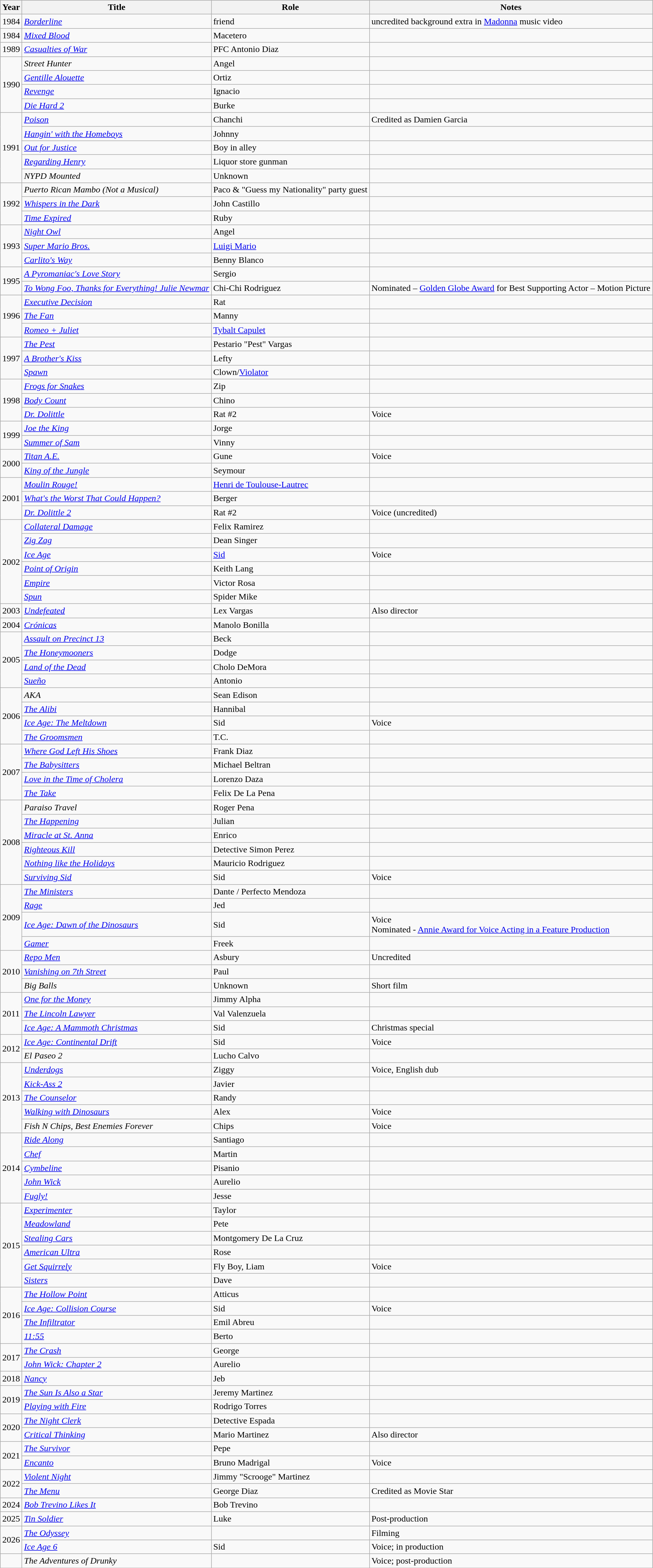<table class = "wikitable sortable">
<tr>
<th>Year</th>
<th>Title</th>
<th>Role</th>
<th class = "unsortable">Notes</th>
</tr>
<tr>
<td>1984</td>
<td><em><a href='#'>Borderline</a></em> </td>
<td>friend</td>
<td>uncredited background extra in <a href='#'>Madonna</a> music video</td>
</tr>
<tr>
<td>1984</td>
<td><em><a href='#'>Mixed Blood</a></em></td>
<td>Macetero</td>
<td></td>
</tr>
<tr>
<td>1989</td>
<td><em><a href='#'>Casualties of War</a></em></td>
<td>PFC Antonio Diaz</td>
<td></td>
</tr>
<tr>
<td rowspan=4>1990</td>
<td><em>Street Hunter</em></td>
<td>Angel</td>
<td></td>
</tr>
<tr>
<td><em><a href='#'>Gentille Alouette</a></em></td>
<td>Ortiz</td>
<td></td>
</tr>
<tr>
<td><em><a href='#'>Revenge</a></em></td>
<td>Ignacio</td>
<td></td>
</tr>
<tr>
<td><em><a href='#'>Die Hard 2</a></em></td>
<td>Burke</td>
<td></td>
</tr>
<tr>
<td rowspan=5>1991</td>
<td><em><a href='#'>Poison</a></em></td>
<td>Chanchi</td>
<td>Credited as Damien Garcia</td>
</tr>
<tr>
<td><em><a href='#'>Hangin' with the Homeboys</a></em></td>
<td>Johnny</td>
<td></td>
</tr>
<tr>
<td><em><a href='#'>Out for Justice</a></em></td>
<td>Boy in alley</td>
<td></td>
</tr>
<tr>
<td><em><a href='#'>Regarding Henry</a></em></td>
<td>Liquor store gunman</td>
<td></td>
</tr>
<tr>
<td><em>NYPD Mounted</em></td>
<td>Unknown</td>
<td></td>
</tr>
<tr>
<td rowspan=3>1992</td>
<td><em>Puerto Rican Mambo (Not a Musical)</em></td>
<td>Paco & "Guess my Nationality" party guest</td>
<td></td>
</tr>
<tr>
<td><em><a href='#'>Whispers in the Dark</a></em></td>
<td>John Castillo</td>
<td></td>
</tr>
<tr>
<td><em><a href='#'>Time Expired</a></em></td>
<td>Ruby</td>
<td></td>
</tr>
<tr>
<td rowspan=3>1993</td>
<td><em><a href='#'>Night Owl</a></em></td>
<td>Angel</td>
<td></td>
</tr>
<tr>
<td><em><a href='#'>Super Mario Bros.</a></em></td>
<td><a href='#'>Luigi Mario</a></td>
<td></td>
</tr>
<tr>
<td><em><a href='#'>Carlito's Way</a></em></td>
<td>Benny Blanco</td>
<td></td>
</tr>
<tr>
<td rowspan=2>1995</td>
<td><em><a href='#'>A Pyromaniac's Love Story</a></em></td>
<td>Sergio</td>
<td></td>
</tr>
<tr>
<td><em><a href='#'>To Wong Foo, Thanks for Everything! Julie Newmar</a></em></td>
<td>Chi-Chi Rodriguez</td>
<td>Nominated – <a href='#'>Golden Globe Award</a> for Best Supporting Actor – Motion Picture</td>
</tr>
<tr>
<td rowspan=3>1996</td>
<td><em><a href='#'>Executive Decision</a></em></td>
<td>Rat</td>
<td></td>
</tr>
<tr>
<td><em><a href='#'>The Fan</a></em></td>
<td>Manny</td>
<td></td>
</tr>
<tr>
<td><em><a href='#'>Romeo + Juliet</a></em></td>
<td><a href='#'>Tybalt Capulet</a></td>
<td></td>
</tr>
<tr>
<td rowspan=3>1997</td>
<td><em><a href='#'>The Pest</a></em></td>
<td>Pestario "Pest" Vargas</td>
<td></td>
</tr>
<tr>
<td><em><a href='#'>A Brother's Kiss</a></em></td>
<td>Lefty</td>
<td></td>
</tr>
<tr>
<td><em><a href='#'>Spawn</a></em></td>
<td>Clown/<a href='#'>Violator</a></td>
<td></td>
</tr>
<tr>
<td rowspan=3>1998</td>
<td><em><a href='#'>Frogs for Snakes</a></em></td>
<td>Zip</td>
<td></td>
</tr>
<tr>
<td><em><a href='#'>Body Count</a></em></td>
<td>Chino</td>
<td></td>
</tr>
<tr>
<td><em><a href='#'>Dr. Dolittle</a></em></td>
<td>Rat #2</td>
<td>Voice</td>
</tr>
<tr>
<td rowspan=2>1999</td>
<td><em><a href='#'>Joe the King</a></em></td>
<td>Jorge</td>
<td></td>
</tr>
<tr>
<td><em><a href='#'>Summer of Sam</a></em></td>
<td>Vinny</td>
<td></td>
</tr>
<tr>
<td rowspan=2>2000</td>
<td><em><a href='#'>Titan A.E.</a></em></td>
<td>Gune</td>
<td>Voice</td>
</tr>
<tr>
<td><em><a href='#'>King of the Jungle</a></em></td>
<td>Seymour</td>
<td></td>
</tr>
<tr>
<td rowspan=3>2001</td>
<td><em><a href='#'>Moulin Rouge!</a></em></td>
<td><a href='#'>Henri de Toulouse-Lautrec</a></td>
<td></td>
</tr>
<tr>
<td><em><a href='#'>What's the Worst That Could Happen?</a></em></td>
<td>Berger</td>
<td></td>
</tr>
<tr>
<td><em><a href='#'>Dr. Dolittle 2</a></em></td>
<td>Rat #2</td>
<td>Voice (uncredited)</td>
</tr>
<tr>
<td rowspan=6>2002</td>
<td><em><a href='#'>Collateral Damage</a></em></td>
<td>Felix Ramirez</td>
<td></td>
</tr>
<tr>
<td><em><a href='#'>Zig Zag</a></em></td>
<td>Dean Singer</td>
<td></td>
</tr>
<tr>
<td><em><a href='#'>Ice Age</a></em></td>
<td><a href='#'>Sid</a></td>
<td>Voice</td>
</tr>
<tr>
<td><em><a href='#'>Point of Origin</a></em></td>
<td>Keith Lang</td>
<td></td>
</tr>
<tr>
<td><em><a href='#'>Empire</a></em></td>
<td>Victor Rosa</td>
<td></td>
</tr>
<tr>
<td><em><a href='#'>Spun</a></em></td>
<td>Spider Mike</td>
<td></td>
</tr>
<tr>
<td>2003</td>
<td><em><a href='#'>Undefeated</a></em></td>
<td>Lex Vargas</td>
<td>Also director</td>
</tr>
<tr>
<td>2004</td>
<td><em><a href='#'>Crónicas</a></em></td>
<td>Manolo Bonilla</td>
<td></td>
</tr>
<tr>
<td rowspan=4>2005</td>
<td><em><a href='#'>Assault on Precinct 13</a></em></td>
<td>Beck</td>
<td></td>
</tr>
<tr>
<td><em><a href='#'>The Honeymooners</a></em></td>
<td>Dodge</td>
<td></td>
</tr>
<tr>
<td><em><a href='#'>Land of the Dead</a></em></td>
<td>Cholo DeMora</td>
<td></td>
</tr>
<tr>
<td><em><a href='#'>Sueño</a></em></td>
<td>Antonio</td>
<td></td>
</tr>
<tr>
<td rowspan=4>2006</td>
<td><em>AKA</em></td>
<td>Sean Edison</td>
<td></td>
</tr>
<tr>
<td><em><a href='#'>The Alibi</a></em></td>
<td>Hannibal</td>
<td></td>
</tr>
<tr>
<td><em><a href='#'>Ice Age: The Meltdown</a></em></td>
<td>Sid</td>
<td>Voice</td>
</tr>
<tr>
<td><em><a href='#'>The Groomsmen</a></em></td>
<td>T.C.</td>
<td></td>
</tr>
<tr>
<td rowspan=4>2007</td>
<td><em><a href='#'>Where God Left His Shoes</a></em></td>
<td>Frank Diaz</td>
<td></td>
</tr>
<tr>
<td><em><a href='#'>The Babysitters</a></em></td>
<td>Michael Beltran</td>
<td></td>
</tr>
<tr>
<td><em><a href='#'>Love in the Time of Cholera</a></em></td>
<td>Lorenzo Daza</td>
<td></td>
</tr>
<tr>
<td><em><a href='#'>The Take</a></em></td>
<td>Felix De La Pena</td>
<td></td>
</tr>
<tr>
<td rowspan=6>2008</td>
<td><em>Paraiso Travel</em></td>
<td>Roger Pena</td>
<td></td>
</tr>
<tr>
<td><em><a href='#'>The Happening</a></em></td>
<td>Julian</td>
<td></td>
</tr>
<tr>
<td><em><a href='#'>Miracle at St. Anna</a></em></td>
<td>Enrico</td>
<td></td>
</tr>
<tr>
<td><em><a href='#'>Righteous Kill</a></em></td>
<td>Detective Simon Perez</td>
<td></td>
</tr>
<tr>
<td><em><a href='#'>Nothing like the Holidays</a></em></td>
<td>Mauricio Rodriguez</td>
<td></td>
</tr>
<tr>
<td><em><a href='#'>Surviving Sid</a></em></td>
<td>Sid</td>
<td>Voice</td>
</tr>
<tr>
<td rowspan=4>2009</td>
<td><em><a href='#'>The Ministers</a></em></td>
<td>Dante / Perfecto Mendoza</td>
<td></td>
</tr>
<tr>
<td><em><a href='#'>Rage</a></em></td>
<td>Jed</td>
<td></td>
</tr>
<tr>
<td><em><a href='#'>Ice Age: Dawn of the Dinosaurs</a></em></td>
<td>Sid</td>
<td>Voice<br>Nominated - <a href='#'>Annie Award for Voice Acting in a Feature Production</a></td>
</tr>
<tr>
<td><em><a href='#'>Gamer</a></em></td>
<td>Freek</td>
<td></td>
</tr>
<tr>
<td rowspan=3>2010</td>
<td><em><a href='#'>Repo Men</a></em></td>
<td>Asbury</td>
<td>Uncredited</td>
</tr>
<tr>
<td><em><a href='#'>Vanishing on 7th Street</a></em></td>
<td>Paul</td>
<td></td>
</tr>
<tr>
<td><em>Big Balls</em></td>
<td>Unknown</td>
<td>Short film</td>
</tr>
<tr>
<td rowspan=3>2011</td>
<td><em><a href='#'>One for the Money</a></em></td>
<td>Jimmy Alpha</td>
<td></td>
</tr>
<tr>
<td><em><a href='#'>The Lincoln Lawyer</a></em></td>
<td>Val Valenzuela</td>
<td></td>
</tr>
<tr>
<td><em><a href='#'>Ice Age: A Mammoth Christmas</a></em></td>
<td>Sid</td>
<td>Christmas special</td>
</tr>
<tr>
<td rowspan=2>2012</td>
<td><em><a href='#'>Ice Age: Continental Drift</a></em></td>
<td>Sid</td>
<td>Voice</td>
</tr>
<tr>
<td><em>El Paseo 2</em></td>
<td>Lucho Calvo</td>
<td></td>
</tr>
<tr>
<td rowspan=5>2013</td>
<td><em><a href='#'>Underdogs</a></em></td>
<td>Ziggy</td>
<td>Voice, English dub</td>
</tr>
<tr>
<td><em><a href='#'>Kick-Ass 2</a></em></td>
<td>Javier</td>
<td></td>
</tr>
<tr>
<td><em><a href='#'>The Counselor</a></em></td>
<td>Randy</td>
<td></td>
</tr>
<tr>
<td><em><a href='#'>Walking with Dinosaurs</a></em></td>
<td>Alex</td>
<td>Voice</td>
</tr>
<tr>
<td><em>Fish N Chips, Best Enemies Forever</em></td>
<td>Chips</td>
<td>Voice</td>
</tr>
<tr>
<td rowspan=5>2014</td>
<td><em><a href='#'>Ride Along</a></em></td>
<td>Santiago</td>
<td></td>
</tr>
<tr>
<td><em><a href='#'>Chef</a></em></td>
<td>Martin</td>
<td></td>
</tr>
<tr>
<td><em><a href='#'>Cymbeline</a></em></td>
<td>Pisanio</td>
<td></td>
</tr>
<tr>
<td><em><a href='#'>John Wick</a></em></td>
<td>Aurelio</td>
<td></td>
</tr>
<tr>
<td><em><a href='#'>Fugly!</a></em></td>
<td>Jesse</td>
<td></td>
</tr>
<tr>
<td rowspan=6>2015</td>
<td><em><a href='#'>Experimenter</a></em></td>
<td>Taylor</td>
<td></td>
</tr>
<tr>
<td><em><a href='#'>Meadowland</a></em></td>
<td>Pete</td>
<td></td>
</tr>
<tr>
<td><em><a href='#'>Stealing Cars</a></em></td>
<td>Montgomery De La Cruz</td>
<td></td>
</tr>
<tr>
<td><em><a href='#'>American Ultra</a></em></td>
<td>Rose</td>
<td></td>
</tr>
<tr>
<td><em><a href='#'>Get Squirrely</a></em></td>
<td>Fly Boy, Liam</td>
<td>Voice</td>
</tr>
<tr>
<td><em><a href='#'>Sisters</a></em></td>
<td>Dave</td>
<td></td>
</tr>
<tr>
<td rowspan=4>2016</td>
<td><em><a href='#'>The Hollow Point</a></em></td>
<td>Atticus</td>
<td></td>
</tr>
<tr>
<td><em><a href='#'>Ice Age: Collision Course</a></em></td>
<td>Sid</td>
<td>Voice</td>
</tr>
<tr>
<td><em><a href='#'>The Infiltrator</a></em></td>
<td>Emil Abreu</td>
<td></td>
</tr>
<tr>
<td><em><a href='#'>11:55</a></em></td>
<td>Berto</td>
<td></td>
</tr>
<tr>
<td rowspan="2">2017</td>
<td><em><a href='#'>The Crash</a></em></td>
<td>George</td>
<td></td>
</tr>
<tr>
<td><em><a href='#'>John Wick: Chapter 2</a></em></td>
<td>Aurelio</td>
<td></td>
</tr>
<tr>
<td>2018</td>
<td><em><a href='#'>Nancy</a></em></td>
<td>Jeb</td>
<td></td>
</tr>
<tr>
<td rowspan="2">2019</td>
<td><em><a href='#'>The Sun Is Also a Star</a></em></td>
<td>Jeremy Martinez</td>
<td></td>
</tr>
<tr>
<td><em><a href='#'>Playing with Fire</a></em></td>
<td>Rodrigo Torres</td>
<td></td>
</tr>
<tr>
<td rowspan="2">2020</td>
<td><em><a href='#'>The Night Clerk</a></em></td>
<td>Detective Espada</td>
<td></td>
</tr>
<tr>
<td><em><a href='#'>Critical Thinking</a></em></td>
<td>Mario Martinez</td>
<td>Also director</td>
</tr>
<tr>
<td rowspan="2">2021</td>
<td><em><a href='#'>The Survivor</a></em></td>
<td>Pepe</td>
<td></td>
</tr>
<tr>
<td><em><a href='#'>Encanto</a></em></td>
<td>Bruno Madrigal</td>
<td>Voice</td>
</tr>
<tr>
<td rowspan="2">2022</td>
<td><em><a href='#'>Violent Night</a></em></td>
<td>Jimmy "Scrooge" Martinez</td>
<td></td>
</tr>
<tr>
<td><em><a href='#'>The Menu</a></em></td>
<td>George Diaz</td>
<td>Credited as Movie Star</td>
</tr>
<tr>
<td>2024</td>
<td><em><a href='#'>Bob Trevino Likes It</a></em></td>
<td>Bob Trevino</td>
<td></td>
</tr>
<tr>
<td>2025</td>
<td><em><a href='#'>Tin Soldier</a></em></td>
<td>Luke</td>
<td>Post-production</td>
</tr>
<tr>
<td rowspan="2">2026</td>
<td><em><a href='#'>The Odyssey</a></em></td>
<td></td>
<td>Filming</td>
</tr>
<tr>
<td><em><a href='#'>Ice Age 6</a></em></td>
<td>Sid</td>
<td>Voice; in production</td>
</tr>
<tr>
<td></td>
<td><em>The Adventures of Drunky</em></td>
<td></td>
<td>Voice; post-production</td>
</tr>
<tr>
</tr>
</table>
